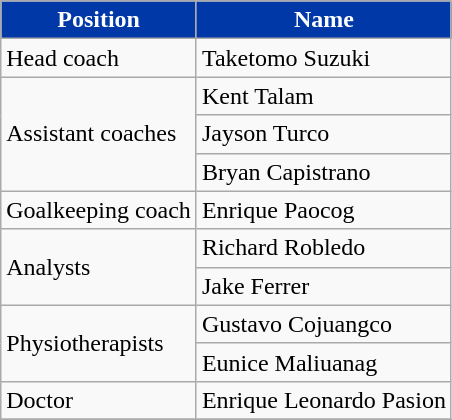<table class="wikitable">
<tr>
<th style="background:#0038A8; color:#FFFFFF;">Position</th>
<th style="background:#0038A8; color:#FFFFFF;">Name</th>
</tr>
<tr>
<td>Head coach</td>
<td> Taketomo Suzuki</td>
</tr>
<tr>
<td rowspan="3">Assistant coaches</td>
<td> Kent Talam</td>
</tr>
<tr>
<td> Jayson Turco</td>
</tr>
<tr>
<td> Bryan Capistrano</td>
</tr>
<tr>
<td>Goalkeeping coach</td>
<td> Enrique Paocog</td>
</tr>
<tr>
<td rowspan="2">Analysts</td>
<td> Richard Robledo</td>
</tr>
<tr>
<td> Jake Ferrer</td>
</tr>
<tr>
<td rowspan="2">Physiotherapists</td>
<td> Gustavo Cojuangco</td>
</tr>
<tr>
<td> Eunice Maliuanag</td>
</tr>
<tr>
<td>Doctor</td>
<td> Enrique Leonardo Pasion</td>
</tr>
<tr>
</tr>
</table>
